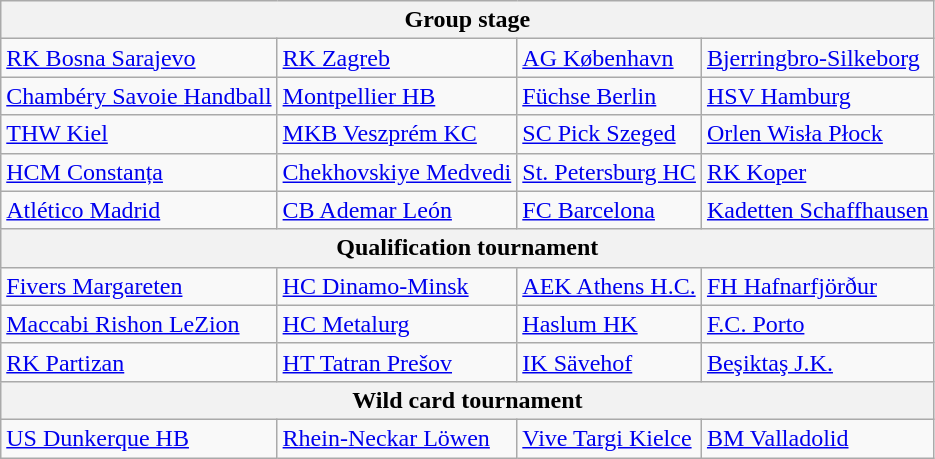<table class="wikitable">
<tr>
<th colspan="4">Group stage</th>
</tr>
<tr>
<td> <a href='#'>RK Bosna Sarajevo</a></td>
<td> <a href='#'>RK Zagreb</a></td>
<td> <a href='#'>AG København</a></td>
<td> <a href='#'>Bjerringbro-Silkeborg</a></td>
</tr>
<tr>
<td> <a href='#'>Chambéry Savoie Handball</a></td>
<td> <a href='#'>Montpellier HB</a></td>
<td> <a href='#'>Füchse Berlin</a></td>
<td> <a href='#'>HSV Hamburg</a></td>
</tr>
<tr>
<td> <a href='#'>THW Kiel</a></td>
<td> <a href='#'>MKB Veszprém KC</a></td>
<td> <a href='#'>SC Pick Szeged</a></td>
<td> <a href='#'>Orlen Wisła Płock</a></td>
</tr>
<tr>
<td> <a href='#'>HCM Constanța</a></td>
<td> <a href='#'>Chekhovskiye Medvedi</a></td>
<td> <a href='#'>St. Petersburg HC</a></td>
<td> <a href='#'>RK Koper</a></td>
</tr>
<tr>
<td> <a href='#'>Atlético Madrid</a></td>
<td> <a href='#'>CB Ademar León</a></td>
<td> <a href='#'>FC Barcelona</a></td>
<td> <a href='#'>Kadetten Schaffhausen</a></td>
</tr>
<tr>
<th colspan="4">Qualification tournament</th>
</tr>
<tr>
<td> <a href='#'>Fivers Margareten</a></td>
<td> <a href='#'>HC Dinamo-Minsk</a></td>
<td> <a href='#'>AEK Athens H.C.</a></td>
<td> <a href='#'>FH Hafnarfjörður</a></td>
</tr>
<tr>
<td> <a href='#'>Maccabi Rishon LeZion</a></td>
<td> <a href='#'>HC Metalurg</a></td>
<td> <a href='#'>Haslum HK</a></td>
<td> <a href='#'>F.C. Porto</a></td>
</tr>
<tr>
<td> <a href='#'>RK Partizan</a></td>
<td> <a href='#'>HT Tatran Prešov</a></td>
<td> <a href='#'>IK Sävehof</a></td>
<td> <a href='#'>Beşiktaş J.K.</a></td>
</tr>
<tr>
<th colspan="4">Wild card tournament</th>
</tr>
<tr>
<td> <a href='#'>US Dunkerque HB</a></td>
<td> <a href='#'>Rhein-Neckar Löwen</a></td>
<td> <a href='#'>Vive Targi Kielce</a></td>
<td> <a href='#'>BM Valladolid</a></td>
</tr>
</table>
